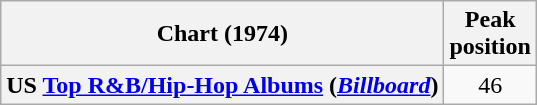<table class="wikitable sortable plainrowheaders" style="text-align:center">
<tr>
<th scope="col">Chart (1974)</th>
<th scope="col">Peak<br>position</th>
</tr>
<tr>
<th scope="row">US <a href='#'>Top R&B/Hip-Hop Albums</a> (<em><a href='#'>Billboard</a></em>)</th>
<td>46</td>
</tr>
</table>
